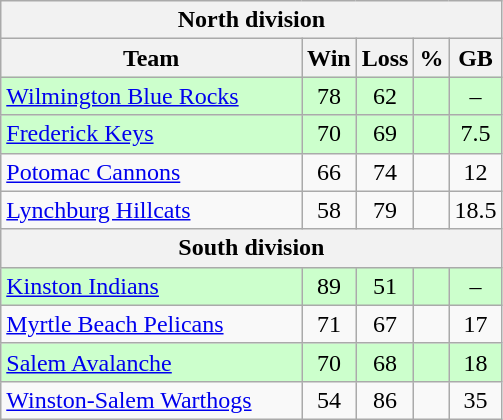<table class="wikitable">
<tr>
<th colspan="5">North division</th>
</tr>
<tr>
<th width="60%">Team</th>
<th>Win</th>
<th>Loss</th>
<th>%</th>
<th>GB</th>
</tr>
<tr align=center bgcolor=ccffcc>
<td align=left><a href='#'>Wilmington Blue Rocks</a></td>
<td>78</td>
<td>62</td>
<td></td>
<td>–</td>
</tr>
<tr align=center bgcolor=ccffcc>
<td align=left><a href='#'>Frederick Keys</a></td>
<td>70</td>
<td>69</td>
<td></td>
<td>7.5</td>
</tr>
<tr align=center>
<td align=left><a href='#'>Potomac Cannons</a></td>
<td>66</td>
<td>74</td>
<td></td>
<td>12</td>
</tr>
<tr align=center>
<td align=left><a href='#'>Lynchburg Hillcats</a></td>
<td>58</td>
<td>79</td>
<td></td>
<td>18.5</td>
</tr>
<tr>
<th colspan="5">South division</th>
</tr>
<tr align=center bgcolor=ccffcc>
<td align=left><a href='#'>Kinston Indians</a></td>
<td>89</td>
<td>51</td>
<td></td>
<td>–</td>
</tr>
<tr align=center>
<td align=left><a href='#'>Myrtle Beach Pelicans</a></td>
<td>71</td>
<td>67</td>
<td></td>
<td>17</td>
</tr>
<tr align=center bgcolor=ccffcc>
<td align=left><a href='#'>Salem Avalanche</a></td>
<td>70</td>
<td>68</td>
<td></td>
<td>18</td>
</tr>
<tr align=center>
<td align=left><a href='#'>Winston-Salem Warthogs</a></td>
<td>54</td>
<td>86</td>
<td></td>
<td>35</td>
</tr>
</table>
